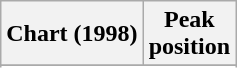<table class="wikitable sortable plainrowheaders">
<tr>
<th>Chart (1998)</th>
<th>Peak<br>position</th>
</tr>
<tr>
</tr>
<tr>
</tr>
</table>
